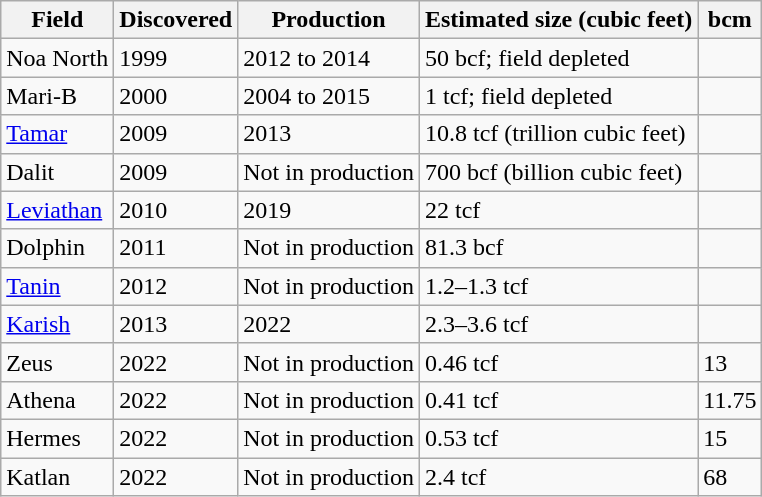<table class="wikitable sortable">
<tr>
<th>Field</th>
<th>Discovered</th>
<th>Production</th>
<th>Estimated size (cubic feet)</th>
<th>bcm</th>
</tr>
<tr>
<td>Noa North</td>
<td>1999</td>
<td>2012 to 2014</td>
<td>50 bcf; field depleted</td>
<td></td>
</tr>
<tr>
<td>Mari-B</td>
<td>2000</td>
<td>2004 to 2015</td>
<td>1 tcf; field depleted</td>
<td></td>
</tr>
<tr>
<td><a href='#'>Tamar</a></td>
<td>2009</td>
<td>2013</td>
<td>10.8 tcf (trillion cubic feet)</td>
<td></td>
</tr>
<tr>
<td>Dalit</td>
<td>2009</td>
<td>Not in production</td>
<td>700 bcf (billion cubic feet)</td>
<td></td>
</tr>
<tr>
<td><a href='#'>Leviathan</a></td>
<td>2010</td>
<td>2019</td>
<td>22 tcf</td>
<td></td>
</tr>
<tr>
<td>Dolphin</td>
<td>2011</td>
<td>Not in production</td>
<td>81.3 bcf</td>
<td></td>
</tr>
<tr>
<td><a href='#'>Tanin</a></td>
<td>2012</td>
<td>Not in production</td>
<td>1.2–1.3 tcf</td>
<td></td>
</tr>
<tr>
<td><a href='#'>Karish</a></td>
<td>2013</td>
<td>2022</td>
<td>2.3–3.6 tcf</td>
<td></td>
</tr>
<tr>
<td>Zeus</td>
<td>2022</td>
<td>Not in production</td>
<td>0.46 tcf</td>
<td>13</td>
</tr>
<tr>
<td>Athena</td>
<td>2022</td>
<td>Not in production</td>
<td>0.41 tcf</td>
<td>11.75</td>
</tr>
<tr>
<td>Hermes</td>
<td>2022</td>
<td>Not in production</td>
<td>0.53 tcf</td>
<td>15</td>
</tr>
<tr>
<td>Katlan</td>
<td>2022</td>
<td>Not in production</td>
<td>2.4 tcf</td>
<td>68</td>
</tr>
</table>
